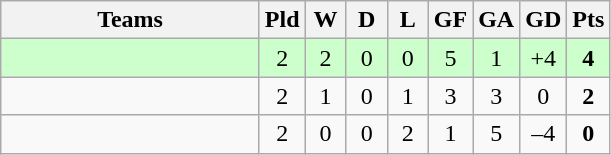<table class="wikitable" style="text-align: center;">
<tr>
<th width=165>Teams</th>
<th width=20>Pld</th>
<th width=20>W</th>
<th width=20>D</th>
<th width=20>L</th>
<th width=20>GF</th>
<th width=20>GA</th>
<th width=20>GD</th>
<th width=20>Pts</th>
</tr>
<tr align=center style="background:#ccffcc;">
<td style="text-align:left;"></td>
<td>2</td>
<td>2</td>
<td>0</td>
<td>0</td>
<td>5</td>
<td>1</td>
<td>+4</td>
<td><strong>4</strong></td>
</tr>
<tr align=center>
<td style="text-align:left;"></td>
<td>2</td>
<td>1</td>
<td>0</td>
<td>1</td>
<td>3</td>
<td>3</td>
<td>0</td>
<td><strong>2</strong></td>
</tr>
<tr align=center>
<td style="text-align:left;"></td>
<td>2</td>
<td>0</td>
<td>0</td>
<td>2</td>
<td>1</td>
<td>5</td>
<td>–4</td>
<td><strong>0</strong></td>
</tr>
</table>
